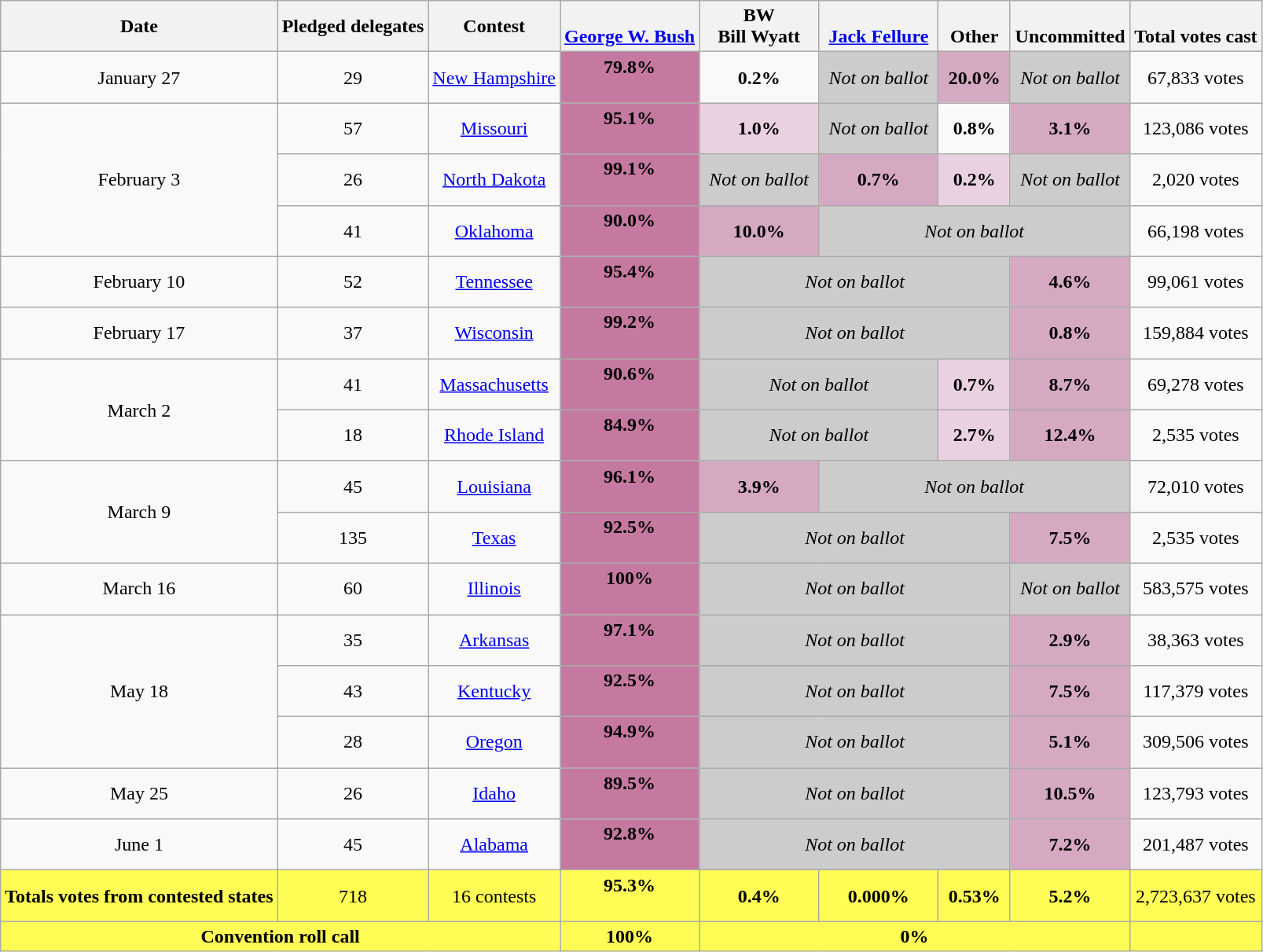<table class="wikitable sortable sticky-header sort-under" style="text-align:center;font-size:100%;">
<tr>
<th>Date</th>
<th>Pledged delegates</th>
<th>Contest</th>
<th style="vertical-align: top;"><br><a href='#'>George W. Bush</a></th>
<th style="vertical-align: top;"><span> BW</span><br>Bill Wyatt</th>
<th style="vertical-align: top;"><br><a href='#'>Jack Fellure</a></th>
<th style="vertical-align: top;"><br>Other</th>
<th style="vertical-align: top;"><br>Uncommitted</th>
<th style="vertical-align: top;"><br>Total votes cast</th>
</tr>
<tr>
<td>January 27</td>
<td>29</td>
<td><a href='#'>New Hampshire</a></td>
<td style="background:#C579A0;"><strong>79.8%</strong><br><br></td>
<td><strong>0.2%</strong><br></td>
<td style="padding:11px 8px; background:#ccc;"><em>Not on ballot</em></td>
<td style="padding:11px 8px; background:#d5a9c2;"><strong>20.0%</strong><br></td>
<td style="padding:11px 8px; background:#ccc;"><em>Not on ballot</em></td>
<td>67,833 votes</td>
</tr>
<tr>
<td rowspan=3>February 3<br></td>
<td>57</td>
<td><a href='#'>Missouri</a></td>
<td style="background:#C579A0;"><strong>95.1%</strong><br><br></td>
<td style="background:#e9d1e1;"><strong>1.0%</strong><br></td>
<td style="padding:11px 8px; background:#ccc;"><em>Not on ballot</em></td>
<td><strong>0.8%</strong><br></td>
<td style="background:#d5a9c2;"><strong>3.1%</strong><br></td>
<td>123,086 votes</td>
</tr>
<tr>
<td>26</td>
<td><a href='#'>North Dakota</a></td>
<td style="background:#C579A0;"><strong>99.1%</strong><br><br></td>
<td style="padding:11px 8px; background:#ccc;"><em>Not on ballot</em></td>
<td style="background:#d5a9c2;"><strong>0.7%</strong><br></td>
<td style="background:#e9d1e1;"><strong>0.2%</strong><br></td>
<td style="padding:11px 8px; background:#ccc;"><em>Not on ballot</em></td>
<td>2,020 votes</td>
</tr>
<tr>
<td>41</td>
<td><a href='#'>Oklahoma</a></td>
<td style="background:#C579A0;"><strong>90.0%</strong><br><br></td>
<td style="background:#d5a9c2;"><strong>10.0%</strong><br></td>
<td colspan=3 style="padding:11px 8px; background:#ccc;"><em>Not on ballot</em></td>
<td>66,198 votes</td>
</tr>
<tr>
<td>February 10</td>
<td>52</td>
<td><a href='#'>Tennessee</a></td>
<td style="background:#C579A0;"><strong>95.4%</strong><br><br></td>
<td colspan=3 style="padding:11px 8px; background:#ccc;"><em>Not on ballot</em></td>
<td style="background:#d5a9c2;"><strong>4.6%</strong><br></td>
<td>99,061 votes</td>
</tr>
<tr>
<td>February 17</td>
<td>37</td>
<td><a href='#'>Wisconsin</a></td>
<td style="background:#C579A0;"><strong>99.2%</strong><br><br></td>
<td colspan=3 style="padding:11px 8px; background:#ccc;"><em>Not on ballot</em></td>
<td style="background:#d5a9c2;"><strong>0.8%</strong><br></td>
<td>159,884 votes</td>
</tr>
<tr>
<td rowspan=2>March 2<br></td>
<td>41</td>
<td><a href='#'>Massachusetts</a></td>
<td style="background:#C579A0;"><strong>90.6%</strong><br><br></td>
<td colspan=2 style="padding:11px 8px; background:#ccc;"><em>Not on ballot</em></td>
<td style="background:#e9d1e1;"><strong>0.7%</strong><br></td>
<td style="background:#d5a9c2;"><strong>8.7%</strong><br></td>
<td>69,278 votes</td>
</tr>
<tr>
<td>18</td>
<td><a href='#'>Rhode Island</a></td>
<td style="background:#C579A0;"><strong>84.9%</strong><br><br></td>
<td colspan=2 style="padding:11px 8px; background:#ccc;"><em>Not on ballot</em></td>
<td style="background:#e9d1e1;"><strong>2.7%</strong><br></td>
<td style="background:#d5a9c2;"><strong>12.4%</strong><br></td>
<td>2,535 votes</td>
</tr>
<tr>
<td rowspan=2>March 9</td>
<td>45</td>
<td><a href='#'>Louisiana</a></td>
<td style="background:#C579A0;"><strong>96.1%</strong><br><br></td>
<td style="background:#d5a9c2;"><strong>3.9%</strong><br></td>
<td colspan=3 style="padding:11px 8px; background:#ccc;"><em>Not on ballot</em></td>
<td>72,010 votes</td>
</tr>
<tr>
<td>135</td>
<td><a href='#'>Texas</a></td>
<td style="background:#C579A0;"><strong>92.5%</strong><br><br></td>
<td colspan=3 style="padding:11px 8px; background:#ccc;"><em>Not on ballot</em></td>
<td style="background:#d5a9c2;"><strong>7.5%</strong><br></td>
<td>2,535 votes</td>
</tr>
<tr>
<td rowspan=1>March 16</td>
<td>60</td>
<td><a href='#'>Illinois</a></td>
<td style="background:#C579A0;"><strong>100%</strong><br><br></td>
<td colspan=3 style="padding:11px 8px; background:#ccc;"><em>Not on ballot</em></td>
<td colspan=1 style="padding:11px 8px; background:#ccc;"><em>Not on ballot</em></td>
<td>583,575 votes</td>
</tr>
<tr>
<td rowspan=3>May 18</td>
<td>35</td>
<td><a href='#'>Arkansas</a></td>
<td style="background:#C579A0;"><strong>97.1%</strong><br><br></td>
<td colspan=3 style="padding:11px 8px; background:#ccc;"><em>Not on ballot</em></td>
<td style="background:#d5a9c2;"><strong>2.9%</strong><br></td>
<td>38,363 votes</td>
</tr>
<tr>
<td>43</td>
<td><a href='#'>Kentucky</a></td>
<td style="background:#C579A0;"><strong>92.5%</strong><br><br></td>
<td colspan=3 style="padding:11px 8px; background:#ccc;"><em>Not on ballot</em></td>
<td style="background:#d5a9c2;"><strong>7.5%</strong><br></td>
<td>117,379 votes</td>
</tr>
<tr>
<td>28</td>
<td><a href='#'>Oregon</a></td>
<td style="background:#C579A0;"><strong>94.9%</strong><br><br></td>
<td colspan=3 style="padding:11px 8px; background:#ccc;"><em>Not on ballot</em></td>
<td style="background:#d5a9c2;"><strong>5.1%</strong><br></td>
<td>309,506 votes</td>
</tr>
<tr>
<td>May 25</td>
<td>26</td>
<td><a href='#'>Idaho</a></td>
<td style="background:#C579A0;"><strong>89.5%</strong><br><br></td>
<td colspan=3 style="padding:11px 8px; background:#ccc;"><em>Not on ballot</em></td>
<td style="background:#d5a9c2;"><strong>10.5%</strong><br></td>
<td>123,793 votes</td>
</tr>
<tr>
<td>June 1</td>
<td>45</td>
<td><a href='#'>Alabama</a></td>
<td style="background:#C579A0;"><strong>92.8%</strong><br><br></td>
<td colspan=3 style="padding:11px 8px; background:#ccc;"><em>Not on ballot</em></td>
<td style="background:#d5a9c2;"><strong>7.2%</strong><br></td>
<td>201,487 votes</td>
</tr>
<tr style="background:#FFFD55;">
<td><strong>Totals votes from contested states</strong></td>
<td>718</td>
<td>16 contests</td>
<td><strong>95.3%</strong><br><br></td>
<td><strong>0.4%</strong><br></td>
<td><strong>0.000%</strong><br></td>
<td><strong>0.53%</strong><br></td>
<td><strong>5.2%</strong><br></td>
<td>2,723,637 votes</td>
</tr>
<tr style="background:#FFFD55;">
<td colspan=3><strong>Convention roll call</strong></td>
<td><strong>100%</strong><br></td>
<td colspan=4><strong>0%</strong></td>
<td></td>
</tr>
</table>
